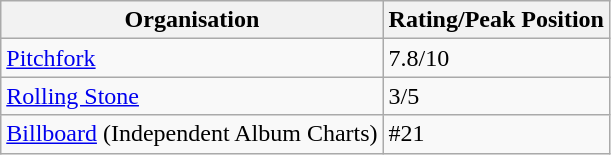<table class="wikitable">
<tr>
<th>Organisation</th>
<th>Rating/Peak Position</th>
</tr>
<tr>
<td><a href='#'>Pitchfork</a></td>
<td>7.8/10</td>
</tr>
<tr>
<td><a href='#'>Rolling Stone</a></td>
<td>3/5</td>
</tr>
<tr>
<td><a href='#'>Billboard</a> (Independent Album Charts)</td>
<td>#21</td>
</tr>
</table>
